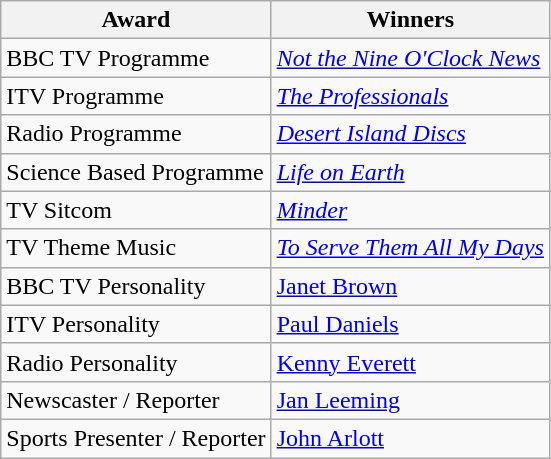<table class="wikitable">
<tr>
<th>Award</th>
<th>Winners</th>
</tr>
<tr>
<td>BBC TV Programme</td>
<td><em><a href='#'>Not the Nine O'Clock News</a></em></td>
</tr>
<tr>
<td>ITV Programme</td>
<td><em><a href='#'>The Professionals</a></em></td>
</tr>
<tr>
<td>Radio Programme</td>
<td><em><a href='#'>Desert Island Discs</a></em></td>
</tr>
<tr>
<td>Science Based Programme</td>
<td><em><a href='#'>Life on Earth</a></em></td>
</tr>
<tr>
<td>TV Sitcom</td>
<td><em><a href='#'>Minder</a></em></td>
</tr>
<tr>
<td>TV Theme Music</td>
<td><em><a href='#'>To Serve Them All My Days</a></em></td>
</tr>
<tr>
<td>BBC TV Personality</td>
<td><a href='#'>Janet Brown</a></td>
</tr>
<tr>
<td>ITV Personality</td>
<td><a href='#'>Paul Daniels</a></td>
</tr>
<tr>
<td>Radio Personality</td>
<td><a href='#'>Kenny Everett</a></td>
</tr>
<tr>
<td>Newscaster / Reporter</td>
<td><a href='#'>Jan Leeming</a></td>
</tr>
<tr>
<td>Sports Presenter / Reporter</td>
<td><a href='#'>John Arlott</a></td>
</tr>
</table>
